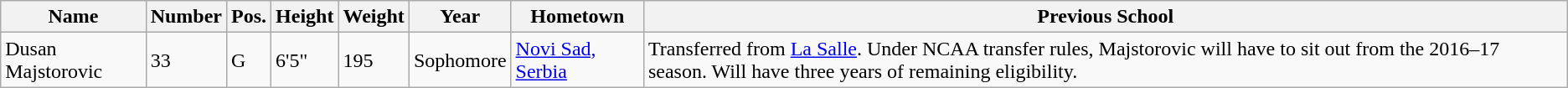<table class="wikitable sortable">
<tr>
<th>Name</th>
<th>Number</th>
<th>Pos.</th>
<th>Height</th>
<th>Weight</th>
<th>Year</th>
<th>Hometown</th>
<th class="unsortable">Previous School</th>
</tr>
<tr>
<td>Dusan Majstorovic</td>
<td>33</td>
<td>G</td>
<td>6'5"</td>
<td>195</td>
<td>Sophomore</td>
<td><a href='#'>Novi Sad, Serbia</a></td>
<td>Transferred from <a href='#'>La Salle</a>. Under NCAA transfer rules, Majstorovic will have to sit out from the 2016–17 season. Will have three years of remaining eligibility.</td>
</tr>
</table>
